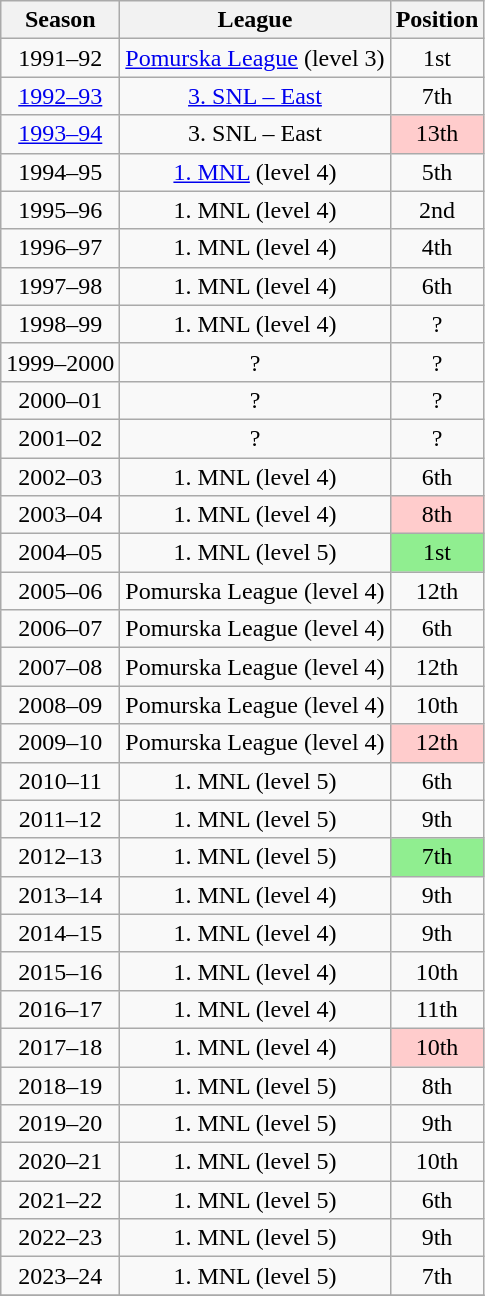<table class="wikitable sortable" style="text-align: center">
<tr>
<th>Season</th>
<th>League</th>
<th>Position</th>
</tr>
<tr>
<td>1991–92</td>
<td><a href='#'>Pomurska League</a> (level 3)</td>
<td>1st</td>
</tr>
<tr>
<td><a href='#'>1992–93</a></td>
<td><a href='#'>3. SNL – East</a></td>
<td>7th</td>
</tr>
<tr>
<td><a href='#'>1993–94</a></td>
<td>3. SNL – East</td>
<td style="background: #FFCCCC;">13th</td>
</tr>
<tr>
<td>1994–95</td>
<td><a href='#'>1. MNL</a> (level 4)</td>
<td>5th</td>
</tr>
<tr>
<td>1995–96</td>
<td>1. MNL (level 4)</td>
<td>2nd</td>
</tr>
<tr>
<td>1996–97</td>
<td>1. MNL (level 4)</td>
<td>4th</td>
</tr>
<tr>
<td>1997–98</td>
<td>1. MNL (level 4)</td>
<td>6th</td>
</tr>
<tr>
<td>1998–99</td>
<td>1. MNL (level 4)</td>
<td>?</td>
</tr>
<tr>
<td>1999–2000</td>
<td>?</td>
<td>?</td>
</tr>
<tr>
<td>2000–01</td>
<td>?</td>
<td>?</td>
</tr>
<tr>
<td>2001–02</td>
<td>?</td>
<td>?</td>
</tr>
<tr>
<td>2002–03</td>
<td>1. MNL (level 4)</td>
<td>6th</td>
</tr>
<tr>
<td>2003–04</td>
<td>1. MNL (level 4)</td>
<td style="background: #FFCCCC;">8th</td>
</tr>
<tr>
<td>2004–05</td>
<td>1. MNL (level 5)</td>
<td style="background: #90EE90;">1st</td>
</tr>
<tr>
<td>2005–06</td>
<td>Pomurska League (level 4)</td>
<td>12th</td>
</tr>
<tr>
<td>2006–07</td>
<td>Pomurska League (level 4)</td>
<td>6th</td>
</tr>
<tr>
<td>2007–08</td>
<td>Pomurska League (level 4)</td>
<td>12th</td>
</tr>
<tr>
<td>2008–09</td>
<td>Pomurska League (level 4)</td>
<td>10th</td>
</tr>
<tr>
<td>2009–10</td>
<td>Pomurska League (level 4)</td>
<td style="background: #FFCCCC;">12th</td>
</tr>
<tr>
<td>2010–11</td>
<td>1. MNL (level 5)</td>
<td>6th</td>
</tr>
<tr>
<td>2011–12</td>
<td>1. MNL (level 5)</td>
<td>9th</td>
</tr>
<tr>
<td>2012–13</td>
<td>1. MNL (level 5)</td>
<td style="background: #90EE90;">7th</td>
</tr>
<tr>
<td>2013–14</td>
<td>1. MNL (level 4)</td>
<td>9th</td>
</tr>
<tr>
<td>2014–15</td>
<td>1. MNL (level 4)</td>
<td>9th</td>
</tr>
<tr>
<td>2015–16</td>
<td>1. MNL (level 4)</td>
<td>10th</td>
</tr>
<tr>
<td>2016–17</td>
<td>1. MNL (level 4)</td>
<td>11th</td>
</tr>
<tr>
<td>2017–18</td>
<td>1. MNL (level 4)</td>
<td style="background: #FFCCCC;">10th</td>
</tr>
<tr>
<td>2018–19</td>
<td>1. MNL (level 5)</td>
<td>8th</td>
</tr>
<tr>
<td>2019–20</td>
<td>1. MNL (level 5)</td>
<td>9th</td>
</tr>
<tr>
<td>2020–21</td>
<td>1. MNL (level 5)</td>
<td>10th</td>
</tr>
<tr>
<td>2021–22</td>
<td>1. MNL (level 5)</td>
<td>6th</td>
</tr>
<tr>
<td>2022–23</td>
<td>1. MNL (level 5)</td>
<td>9th</td>
</tr>
<tr>
<td>2023–24</td>
<td>1. MNL (level 5)</td>
<td>7th</td>
</tr>
<tr>
</tr>
</table>
